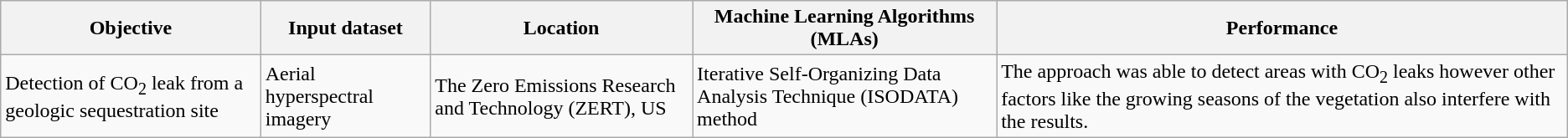<table class="wikitable">
<tr>
<th>Objective</th>
<th>Input dataset</th>
<th>Location</th>
<th>Machine Learning Algorithms (MLAs)</th>
<th>Performance</th>
</tr>
<tr>
<td>Detection of CO<sub>2</sub> leak from a geologic sequestration site</td>
<td>Aerial hyperspectral imagery</td>
<td>The Zero Emissions Research and Technology (ZERT), US</td>
<td>Iterative Self-Organizing Data Analysis Technique (ISODATA) method</td>
<td>The approach was able to detect areas with CO<sub>2</sub> leaks however other factors like the growing seasons of the vegetation also interfere with the results.</td>
</tr>
</table>
